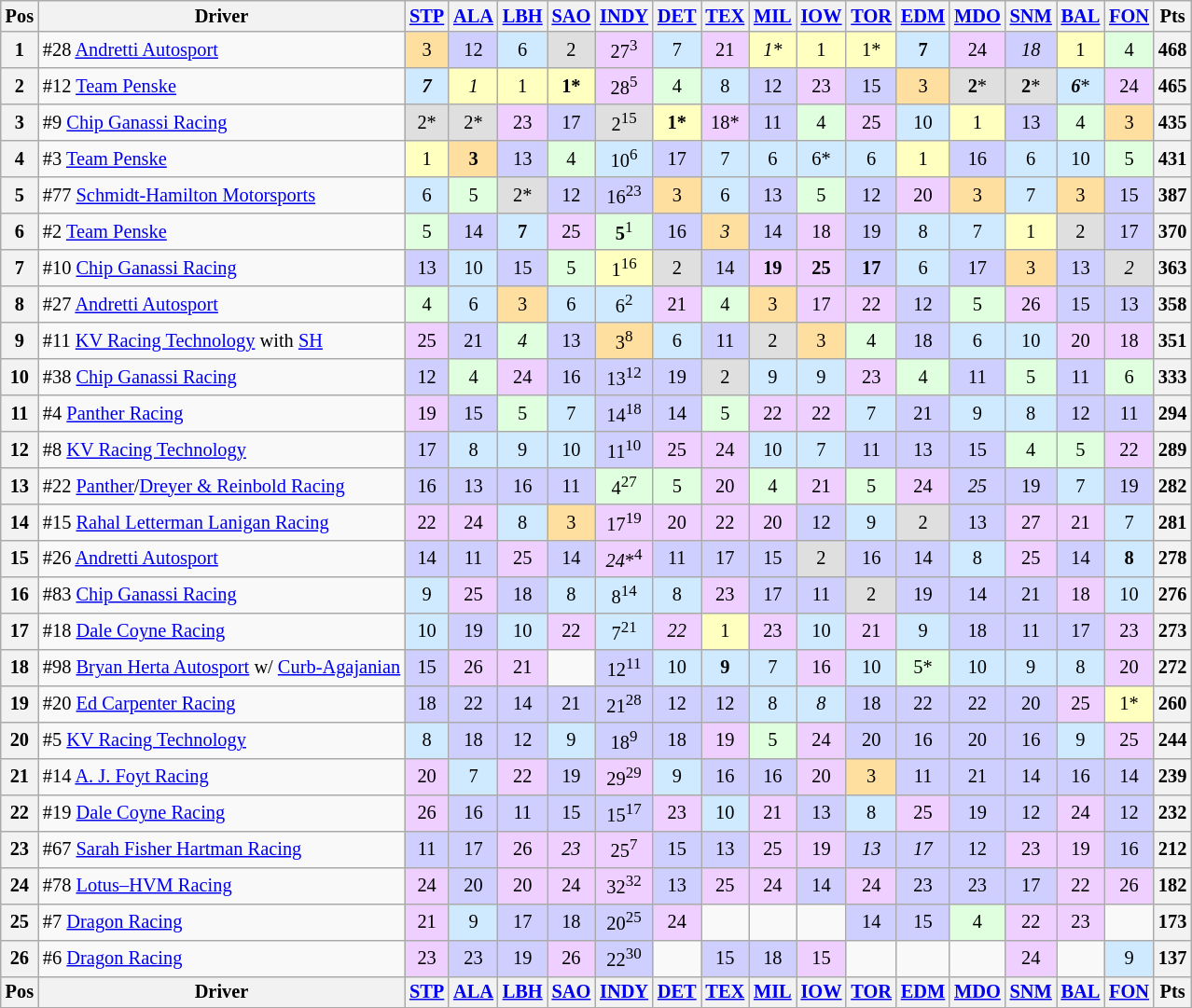<table class="wikitable" style="font-size: 85%; text-align:center">
<tr valign="top">
<th valign="middle">Pos</th>
<th valign="middle">Driver</th>
<th><a href='#'>STP</a></th>
<th><a href='#'>ALA</a></th>
<th><a href='#'>LBH</a></th>
<th><a href='#'>SAO</a></th>
<th><a href='#'>INDY</a></th>
<th><a href='#'>DET</a></th>
<th><a href='#'>TEX</a></th>
<th><a href='#'>MIL</a></th>
<th><a href='#'>IOW</a></th>
<th><a href='#'>TOR</a></th>
<th><a href='#'>EDM</a></th>
<th><a href='#'>MDO</a></th>
<th><a href='#'>SNM</a></th>
<th><a href='#'>BAL</a></th>
<th><a href='#'>FON</a></th>
<th valign="middle">Pts</th>
</tr>
<tr>
<th>1</th>
<td align="left">#28 <a href='#'>Andretti Autosport</a></td>
<td style="background:#FFDF9F;">3</td>
<td style="background:#CFCFFF;">12</td>
<td style="background:#CFEAFF;">6</td>
<td style="background:#DFDFDF;">2</td>
<td style="background:#EFCFFF;">27<sup>3</sup></td>
<td style="background:#CFEAFF;">7</td>
<td style="background:#EFCFFF;">21</td>
<td style="background:#FFFFBF;"><em>1*</em></td>
<td style="background:#FFFFBF;">1</td>
<td style="background:#FFFFBF;">1*</td>
<td style="background:#CFEAFF;"><strong>7</strong></td>
<td style="background:#EFCFFF;">24</td>
<td style="background:#CFCFFF;"><em>18</em></td>
<td style="background:#FFFFBF;">1</td>
<td style="background:#DFFFDF;">4</td>
<th>468</th>
</tr>
<tr>
<th>2</th>
<td align="left">#12 <a href='#'>Team Penske</a></td>
<td style="background:#CFEAFF;"><strong><em>7</em></strong></td>
<td style="background:#FFFFBF;"><em>1</em></td>
<td style="background:#FFFFBF;">1</td>
<td style="background:#FFFFBF;"><strong>1*</strong></td>
<td style="background:#EFCFFF;">28<sup>5</sup></td>
<td style="background:#DFFFDF;">4</td>
<td style="background:#CFEAFF;">8</td>
<td style="background:#CFCFFF;">12</td>
<td style="background:#EFCFFF;">23</td>
<td style="background:#CFCFFF;">15</td>
<td style="background:#FFDF9F;">3</td>
<td style="background:#DFDFDF;"><strong>2</strong>*</td>
<td style="background:#DFDFDF;"><strong>2</strong>*</td>
<td style="background:#CFEAFF;"><strong><em>6</em></strong>*</td>
<td style="background:#EFCFFF;">24</td>
<th>465</th>
</tr>
<tr>
<th>3</th>
<td align="left">#9 <a href='#'>Chip Ganassi Racing</a></td>
<td style="background:#DFDFDF;">2*</td>
<td style="background:#DFDFDF;">2*</td>
<td style="background:#EFCFFF;">23</td>
<td style="background:#CFCFFF;">17</td>
<td style="background:#DFDFDF;">2<sup>15</sup></td>
<td style="background:#FFFFBF;"><strong>1*</strong></td>
<td style="background:#EFCFFF;">18*</td>
<td style="background:#CFCFFF;">11</td>
<td style="background:#DFFFDF;">4</td>
<td style="background:#EFCFFF;">25</td>
<td style="background:#CFEAFF;">10</td>
<td style="background:#FFFFBF;">1</td>
<td style="background:#CFCFFF;">13</td>
<td style="background:#DFFFDF;">4</td>
<td style="background:#FFDF9F;">3</td>
<th>435</th>
</tr>
<tr>
<th>4</th>
<td align="left">#3 <a href='#'>Team Penske</a></td>
<td style="background:#FFFFBF;">1</td>
<td style="background:#FFDF9F;"><strong>3</strong></td>
<td style="background:#CFCFFF;">13</td>
<td style="background:#DFFFDF;">4</td>
<td style="background:#CFEAFF;">10<sup>6</sup></td>
<td style="background:#CFCFFF;">17</td>
<td style="background:#CFEAFF;">7</td>
<td style="background:#CFEAFF;">6</td>
<td style="background:#CFEAFF;">6*</td>
<td style="background:#CFEAFF;">6</td>
<td style="background:#FFFFBF;">1</td>
<td style="background:#CFCFFF;">16</td>
<td style="background:#CFEAFF;">6</td>
<td style="background:#CFEAFF;">10</td>
<td style="background:#DFFFDF;">5</td>
<th>431</th>
</tr>
<tr>
<th>5</th>
<td style="text-align:left">#77 <a href='#'>Schmidt-Hamilton Motorsports</a></td>
<td style="background:#CFEAFF;">6</td>
<td style="background:#DFFFDF;">5</td>
<td style="background:#DFDFDF;">2*</td>
<td style="background:#CFCFFF;">12</td>
<td style="background:#CFCFFF;">16<sup>23</sup></td>
<td style="background:#FFDF9F;">3</td>
<td style="background:#CFEAFF;">6</td>
<td style="background:#CFCFFF;">13</td>
<td style="background:#DFFFDF;">5</td>
<td style="background:#CFCFFF;">12</td>
<td style="background:#EFCFFF;">20</td>
<td style="background:#FFDF9F;">3</td>
<td style="background:#CFEAFF;">7</td>
<td style="background:#FFDF9F;">3</td>
<td style="background:#CFCFFF;">15</td>
<th>387</th>
</tr>
<tr>
<th>6</th>
<td align="left">#2 <a href='#'>Team Penske</a></td>
<td style="background:#DFFFDF;">5</td>
<td style="background:#CFCFFF;">14</td>
<td style="background:#CFEAFF;"><strong>7</strong></td>
<td style="background:#EFCFFF;">25</td>
<td style="background:#DFFFDF;"><strong>5</strong><sup>1</sup></td>
<td style="background:#CFCFFF;">16</td>
<td style="background:#FFDF9F;"><em>3</em></td>
<td style="background:#CFCFFF;">14</td>
<td style="background:#EFCFFF;">18</td>
<td style="background:#CFCFFF;">19</td>
<td style="background:#CFEAFF;">8</td>
<td style="background:#CFEAFF;">7</td>
<td style="background:#FFFFBF;">1</td>
<td style="background:#DFDFDF;">2</td>
<td style="background:#CFCFFF;">17</td>
<th>370</th>
</tr>
<tr>
<th>7</th>
<td align="left">#10 <a href='#'>Chip Ganassi Racing</a></td>
<td style="background:#CFCFFF;">13</td>
<td style="background:#CFEAFF;">10</td>
<td style="background:#CFCFFF;">15</td>
<td style="background:#DFFFDF;">5</td>
<td style="background:#FFFFBF;">1<sup>16</sup></td>
<td style="background:#DFDFDF;">2</td>
<td style="background:#CFCFFF;">14</td>
<td style="background:#EFCFFF;"><strong>19</strong></td>
<td style="background:#EFCFFF;"><strong>25</strong></td>
<td style="background:#CFCFFF;"><strong>17</strong></td>
<td style="background:#CFEAFF;">6</td>
<td style="background:#CFCFFF;">17</td>
<td style="background:#FFDF9F;">3</td>
<td style="background:#CFCFFF;">13</td>
<td style="background:#DFDFDF;"><em>2</em></td>
<th>363</th>
</tr>
<tr>
<th>8</th>
<td align="left">#27 <a href='#'>Andretti Autosport</a></td>
<td style="background:#DFFFDF;">4</td>
<td style="background:#CFEAFF;">6</td>
<td style="background:#FFDF9F;">3</td>
<td style="background:#CFEAFF;">6</td>
<td style="background:#CFEAFF;">6<sup>2</sup></td>
<td style="background:#EFCFFF;">21</td>
<td style="background:#DFFFDF;">4</td>
<td style="background:#FFDF9F;">3</td>
<td style="background:#EFCFFF;">17</td>
<td style="background:#EFCFFF;">22</td>
<td style="background:#CFCFFF;">12</td>
<td style="background:#DFFFDF;">5</td>
<td style="background:#EFCFFF;">26</td>
<td style="background:#CFCFFF;">15</td>
<td style="background:#CFCFFF;">13</td>
<th>358</th>
</tr>
<tr>
<th>9</th>
<td align="left">#11 <a href='#'>KV Racing Technology</a> with <a href='#'>SH</a></td>
<td style="background:#EFCFFF;">25</td>
<td style="background:#CFCFFF;">21</td>
<td style="background:#DFFFDF;"><em>4</em></td>
<td style="background:#CFCFFF;">13</td>
<td style="background:#FFDF9F;">3<sup>8</sup></td>
<td style="background:#CFEAFF;">6</td>
<td style="background:#CFCFFF;">11</td>
<td style="background:#DFDFDF;">2</td>
<td style="background:#FFDF9F;">3</td>
<td style="background:#DFFFDF;">4</td>
<td style="background:#CFCFFF;">18</td>
<td style="background:#CFEAFF;">6</td>
<td style="background:#CFEAFF;">10</td>
<td style="background:#EFCFFF;">20</td>
<td style="background:#EFCFFF;">18</td>
<th>351</th>
</tr>
<tr>
<th>10</th>
<td align="left">#38 <a href='#'>Chip Ganassi Racing</a></td>
<td style="background:#CFCFFF;">12</td>
<td style="background:#DFFFDF;">4</td>
<td style="background:#EFCFFF;">24</td>
<td style="background:#CFCFFF;">16</td>
<td style="background:#CFCFFF;">13<sup>12</sup></td>
<td style="background:#CFCFFF;">19</td>
<td style="background:#DFDFDF;">2</td>
<td style="background:#CFEAFF;">9</td>
<td style="background:#CFEAFF;">9</td>
<td style="background:#EFCFFF;">23</td>
<td style="background:#DFFFDF;">4</td>
<td style="background:#CFCFFF;">11</td>
<td style="background:#DFFFDF;">5</td>
<td style="background:#CFCFFF;">11</td>
<td style="background:#DFFFDF;">6</td>
<th>333</th>
</tr>
<tr>
<th>11</th>
<td align="left">#4 <a href='#'>Panther Racing</a></td>
<td style="background:#EFCFFF;">19</td>
<td style="background:#CFCFFF;">15</td>
<td style="background:#DFFFDF;">5</td>
<td style="background:#CFEAFF;">7</td>
<td style="background:#CFCFFF;">14<sup>18</sup></td>
<td style="background:#CFCFFF;">14</td>
<td style="background:#DFFFDF;">5</td>
<td style="background:#EFCFFF;">22</td>
<td style="background:#EFCFFF;">22</td>
<td style="background:#CFEAFF;">7</td>
<td style="background:#CFCFFF;">21</td>
<td style="background:#CFEAFF;">9</td>
<td style="background:#CFEAFF;">8</td>
<td style="background:#CFCFFF;">12</td>
<td style="background:#CFCFFF;">11</td>
<th>294</th>
</tr>
<tr>
<th>12</th>
<td align="left">#8 <a href='#'>KV Racing Technology</a></td>
<td style="background:#CFCFFF;">17</td>
<td style="background:#CFEAFF;">8</td>
<td style="background:#CFEAFF;">9</td>
<td style="background:#CFEAFF;">10</td>
<td style="background:#CFCFFF;">11<sup>10</sup></td>
<td style="background:#EFCFFF;">25</td>
<td style="background:#EFCFFF;">24</td>
<td style="background:#CFEAFF;">10</td>
<td style="background:#CFEAFF;">7</td>
<td style="background:#CFCFFF;">11</td>
<td style="background:#CFCFFF;">13</td>
<td style="background:#CFCFFF;">15</td>
<td style="background:#DFFFDF;">4</td>
<td style="background:#DFFFDF;">5</td>
<td style="background:#EFCFFF;">22</td>
<th>289</th>
</tr>
<tr>
<th>13</th>
<td align="left">#22 <a href='#'>Panther</a>/<a href='#'>Dreyer & Reinbold Racing</a></td>
<td style="background:#CFCFFF;">16</td>
<td style="background:#CFCFFF;">13</td>
<td style="background:#CFCFFF;">16</td>
<td style="background:#CFCFFF;">11</td>
<td style="background:#DFFFDF;">4<sup>27</sup></td>
<td style="background:#DFFFDF;">5</td>
<td style="background:#EFCFFF;">20</td>
<td style="background:#DFFFDF;">4</td>
<td style="background:#EFCFFF;">21</td>
<td style="background:#DFFFDF;">5</td>
<td style="background:#EFCFFF;">24</td>
<td style="background:#CFCFFF;"><em>25</em></td>
<td style="background:#CFCFFF;">19</td>
<td style="background:#CFEAFF;">7</td>
<td style="background:#CFCFFF;">19</td>
<th>282</th>
</tr>
<tr>
<th>14</th>
<td align="left">#15 <a href='#'>Rahal Letterman Lanigan Racing</a></td>
<td style="background:#EFCFFF;">22</td>
<td style="background:#EFCFFF;">24</td>
<td style="background:#CFEAFF;">8</td>
<td style="background:#FFDF9F;">3</td>
<td style="background:#EFCFFF;">17<sup>19</sup></td>
<td style="background:#EFCFFF;">20</td>
<td style="background:#EFCFFF;">22</td>
<td style="background:#EFCFFF;">20</td>
<td style="background:#CFCFFF;">12</td>
<td style="background:#CFEAFF;">9</td>
<td style="background:#DFDFDF;">2</td>
<td style="background:#CFCFFF;">13</td>
<td style="background:#EFCFFF;">27</td>
<td style="background:#EFCFFF;">21</td>
<td style="background:#CFEAFF;">7</td>
<th>281</th>
</tr>
<tr>
<th>15</th>
<td align="left">#26 <a href='#'>Andretti Autosport</a></td>
<td style="background:#CFCFFF;">14</td>
<td style="background:#CFCFFF;">11</td>
<td style="background:#EFCFFF;">25</td>
<td style="background:#CFCFFF;">14</td>
<td style="background:#EFCFFF;"><em>24</em>*<sup>4</sup></td>
<td style="background:#CFCFFF;">11</td>
<td style="background:#CFCFFF;">17</td>
<td style="background:#CFCFFF;">15</td>
<td style="background:#DFDFDF;">2</td>
<td style="background:#CFCFFF;">16</td>
<td style="background:#CFCFFF;">14</td>
<td style="background:#CFEAFF;">8</td>
<td style="background:#EFCFFF;">25</td>
<td style="background:#CFCFFF;">14</td>
<td style="background:#CFEAFF;"><strong>8</strong></td>
<th>278</th>
</tr>
<tr>
<th>16</th>
<td align="left">#83 <a href='#'>Chip Ganassi Racing</a></td>
<td style="background:#CFEAFF;">9</td>
<td style="background:#EFCFFF;">25</td>
<td style="background:#CFCFFF;">18</td>
<td style="background:#CFEAFF;">8</td>
<td style="background:#CFEAFF;">8<sup>14</sup></td>
<td style="background:#CFEAFF;">8</td>
<td style="background:#EFCFFF;">23</td>
<td style="background:#CFCFFF;">17</td>
<td style="background:#CFCFFF;">11</td>
<td style="background:#DFDFDF;">2</td>
<td style="background:#CFCFFF;">19</td>
<td style="background:#CFCFFF;">14</td>
<td style="background:#CFCFFF;">21</td>
<td style="background:#EFCFFF;">18</td>
<td style="background:#CFEAFF;">10</td>
<th>276</th>
</tr>
<tr>
<th>17</th>
<td align="left">#18 <a href='#'>Dale Coyne Racing</a></td>
<td style="background:#CFEAFF;">10</td>
<td style="background:#CFCFFF;">19</td>
<td style="background:#CFEAFF;">10</td>
<td style="background:#EFCFFF;">22</td>
<td style="background:#CFEAFF;">7<sup>21</sup></td>
<td style="background:#EFCFFF;"><em>22</em></td>
<td style="background:#FFFFBF;">1</td>
<td style="background:#EFCFFF;">23</td>
<td style="background:#CFEAFF;">10</td>
<td style="background:#EFCFFF;">21</td>
<td style="background:#CFEAFF;">9</td>
<td style="background:#CFCFFF;">18</td>
<td style="background:#CFCFFF;">11</td>
<td style="background:#CFCFFF;">17</td>
<td style="background:#EFCFFF;">23</td>
<th>273</th>
</tr>
<tr>
<th>18</th>
<td align="left">#98 <a href='#'>Bryan Herta Autosport</a> w/ <a href='#'>Curb-Agajanian</a></td>
<td style="background:#CFCFFF;">15</td>
<td style="background:#EFCFFF;">26</td>
<td style="background:#EFCFFF;">21</td>
<td></td>
<td style="background:#CFCFFF;">12<sup>11</sup></td>
<td style="background:#CFEAFF;">10</td>
<td style="background:#CFEAFF;"><strong>9</strong></td>
<td style="background:#CFEAFF;">7</td>
<td style="background:#EFCFFF;">16</td>
<td style="background:#CFEAFF;">10</td>
<td style="background:#DFFFDF;">5*</td>
<td style="background:#CFEAFF;">10</td>
<td style="background:#CFEAFF;">9</td>
<td style="background:#CFEAFF;">8</td>
<td style="background:#EFCFFF;">20</td>
<th>272</th>
</tr>
<tr>
<th>19</th>
<td align="left">#20 <a href='#'>Ed Carpenter Racing</a></td>
<td style="background:#CFCFFF;">18</td>
<td style="background:#CFCFFF;">22</td>
<td style="background:#CFCFFF;">14</td>
<td style="background:#CFCFFF;">21</td>
<td style="background:#CFCFFF;">21<sup>28</sup></td>
<td style="background:#CFCFFF;">12</td>
<td style="background:#CFCFFF;">12</td>
<td style="background:#CFEAFF;">8</td>
<td style="background:#CFEAFF;"><em>8</em></td>
<td style="background:#CFCFFF;">18</td>
<td style="background:#CFCFFF;">22</td>
<td style="background:#CFCFFF;">22</td>
<td style="background:#CFCFFF;">20</td>
<td style="background:#EFCFFF;">25</td>
<td style="background:#FFFFBF;">1*</td>
<th>260</th>
</tr>
<tr>
<th>20</th>
<td align="left">#5 <a href='#'>KV Racing Technology</a></td>
<td style="background:#CFEAFF;">8</td>
<td style="background:#CFCFFF;">18</td>
<td style="background:#CFCFFF;">12</td>
<td style="background:#CFEAFF;">9</td>
<td style="background:#CFCFFF;">18<sup>9</sup></td>
<td style="background:#CFCFFF;">18</td>
<td style="background:#EFCFFF;">19</td>
<td style="background:#DFFFDF;">5</td>
<td style="background:#EFCFFF;">24</td>
<td style="background:#CFCFFF;">20</td>
<td style="background:#CFCFFF;">16</td>
<td style="background:#CFCFFF;">20</td>
<td style="background:#CFCFFF;">16</td>
<td style="background:#CFEAFF;">9</td>
<td style="background:#EFCFFF;">25</td>
<th>244</th>
</tr>
<tr>
<th>21</th>
<td align="left">#14 <a href='#'>A. J. Foyt Racing</a></td>
<td style="background:#EFCFFF;">20</td>
<td style="background:#CFEAFF;">7</td>
<td style="background:#EFCFFF;">22</td>
<td style="background:#CFCFFF;">19</td>
<td style="background:#EFCFFF;">29<sup>29</sup></td>
<td style="background:#CFEAFF;">9</td>
<td style="background:#CFCFFF;">16</td>
<td style="background:#CFCFFF;">16</td>
<td style="background:#EFCFFF;">20</td>
<td style="background:#FFDF9F;">3</td>
<td style="background:#CFCFFF;">11</td>
<td style="background:#CFCFFF;">21</td>
<td style="background:#CFCFFF;">14</td>
<td style="background:#CFCFFF;">16</td>
<td style="background:#CFCFFF;">14</td>
<th>239</th>
</tr>
<tr>
<th>22</th>
<td align="left">#19 <a href='#'>Dale Coyne Racing</a></td>
<td style="background:#EFCFFF;">26</td>
<td style="background:#CFCFFF;">16</td>
<td style="background:#CFCFFF;">11</td>
<td style="background:#CFCFFF;">15</td>
<td style="background:#CFCFFF;">15<sup>17</sup></td>
<td style="background:#EFCFFF;">23</td>
<td style="background:#CFEAFF;">10</td>
<td style="background:#EFCFFF;">21</td>
<td style="background:#CFCFFF;">13</td>
<td style="background:#CFEAFF;">8</td>
<td style="background:#EFCFFF;">25</td>
<td style="background:#CFCFFF;">19</td>
<td style="background:#CFCFFF;">12</td>
<td style="background:#EFCFFF;">24</td>
<td style="background:#CFCFFF;">12</td>
<th>232</th>
</tr>
<tr>
<th>23</th>
<td style="text-align:left">#67 <a href='#'>Sarah Fisher Hartman Racing</a></td>
<td style="background:#CFCFFF;">11</td>
<td style="background:#CFCFFF;">17</td>
<td style="background:#EFCFFF;">26</td>
<td style="background:#EFCFFF;"><em>23</em></td>
<td style="background:#EFCFFF;">25<sup>7</sup></td>
<td style="background:#CFCFFF;">15</td>
<td style="background:#CFCFFF;">13</td>
<td style="background:#EFCFFF;">25</td>
<td style="background:#EFCFFF;">19</td>
<td style="background:#CFCFFF;"><em>13</em></td>
<td style="background:#CFCFFF;"><em>17</em></td>
<td style="background:#CFCFFF;">12</td>
<td style="background:#EFCFFF;">23</td>
<td style="background:#EFCFFF;">19</td>
<td style="background:#CFCFFF;">16</td>
<th>212</th>
</tr>
<tr>
<th>24</th>
<td align="left">#78 <a href='#'>Lotus–HVM Racing</a></td>
<td style="background:#EFCFFF;">24</td>
<td style="background:#CFCFFF;">20</td>
<td style="background:#EFCFFF;">20</td>
<td style="background:#EFCFFF;">24</td>
<td style="background:#EFCFFF;">32<sup>32</sup></td>
<td style="background:#CFCFFF;">13</td>
<td style="background:#EFCFFF;">25</td>
<td style="background:#EFCFFF;">24</td>
<td style="background:#CFCFFF;">14</td>
<td style="background:#EFCFFF;">24</td>
<td style="background:#CFCFFF;">23</td>
<td style="background:#CFCFFF;">23</td>
<td style="background:#CFCFFF;">17</td>
<td style="background:#EFCFFF;">22</td>
<td style="background:#EFCFFF;">26</td>
<th>182</th>
</tr>
<tr>
<th>25</th>
<td align="left">#7 <a href='#'>Dragon Racing</a></td>
<td style="background:#EFCFFF;">21</td>
<td style="background:#CFEAFF;">9</td>
<td style="background:#CFCFFF;">17</td>
<td style="background:#CFCFFF;">18</td>
<td style="background:#CFCFFF;">20<sup>25</sup></td>
<td style="background:#EFCFFF;">24</td>
<td></td>
<td></td>
<td></td>
<td style="background:#CFCFFF;">14</td>
<td style="background:#CFCFFF;">15</td>
<td style="background:#DFFFDF;">4</td>
<td style="background:#EFCFFF;">22</td>
<td style="background:#EFCFFF;">23</td>
<td></td>
<th>173</th>
</tr>
<tr>
<th>26</th>
<td style="text-align:left">#6 <a href='#'>Dragon Racing</a></td>
<td style="background:#EFCFFF;">23</td>
<td style="background:#CFCFFF;">23</td>
<td style="background:#CFCFFF;">19</td>
<td style="background:#EFCFFF;">26</td>
<td style="background:#CFCFFF;">22<sup>30</sup></td>
<td></td>
<td style="background:#CFCFFF;">15</td>
<td style="background:#CFCFFF;">18</td>
<td style="background:#EFCFFF;">15</td>
<td></td>
<td></td>
<td></td>
<td style="background:#EFCFFF;">24</td>
<td></td>
<td style="background:#CFEAFF;">9</td>
<th>137</th>
</tr>
<tr valign="top">
<th valign="middle">Pos</th>
<th valign="middle">Driver</th>
<th><a href='#'>STP</a></th>
<th><a href='#'>ALA</a></th>
<th><a href='#'>LBH</a></th>
<th><a href='#'>SAO</a></th>
<th><a href='#'>INDY</a></th>
<th><a href='#'>DET</a></th>
<th><a href='#'>TEX</a></th>
<th><a href='#'>MIL</a></th>
<th><a href='#'>IOW</a></th>
<th><a href='#'>TOR</a></th>
<th><a href='#'>EDM</a></th>
<th><a href='#'>MDO</a></th>
<th><a href='#'>SNM</a></th>
<th><a href='#'>BAL</a></th>
<th><a href='#'>FON</a></th>
<th valign="middle">Pts</th>
</tr>
</table>
